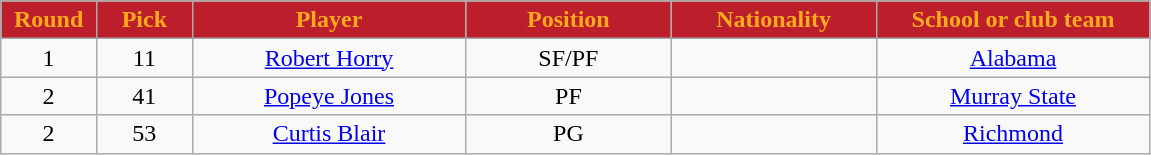<table class="wikitable sortable sortable">
<tr>
<th style="background:#BC1E2C;color:#FFAA1D;" width="7%">Round</th>
<th style="background:#BC1E2C;color:#FFAA1D;" width="7%">Pick</th>
<th style="background:#BC1E2C;color:#FFAA1D;" width="20%">Player</th>
<th style="background:#BC1E2C;color:#FFAA1D;" width="15%">Position</th>
<th style="background:#BC1E2C;color:#FFAA1D;" width="15%">Nationality</th>
<th style="background:#BC1E2C;color:#FFAA1D;" width="20%">School or club team</th>
</tr>
<tr style="text-align: center">
<td>1</td>
<td>11</td>
<td><a href='#'>Robert Horry</a></td>
<td>SF/PF</td>
<td></td>
<td><a href='#'>Alabama</a></td>
</tr>
<tr style="text-align: center">
<td>2</td>
<td>41</td>
<td><a href='#'>Popeye Jones</a></td>
<td>PF</td>
<td></td>
<td><a href='#'>Murray State</a></td>
</tr>
<tr style="text-align: center">
<td>2</td>
<td>53</td>
<td><a href='#'>Curtis Blair</a></td>
<td>PG</td>
<td></td>
<td><a href='#'>Richmond</a></td>
</tr>
</table>
